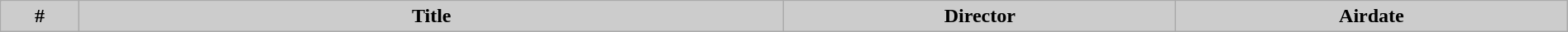<table class="wikitable plainrowheaders" style="width:100%; background:#FFFFFF;">
<tr>
<th style="background:#cccccc" width="5%">#</th>
<th style="background:#cccccc" width="45%">Title</th>
<th style="background:#cccccc" width="25%">Director</th>
<th style="background:#cccccc" width="25%">Airdate<br></th>
</tr>
</table>
